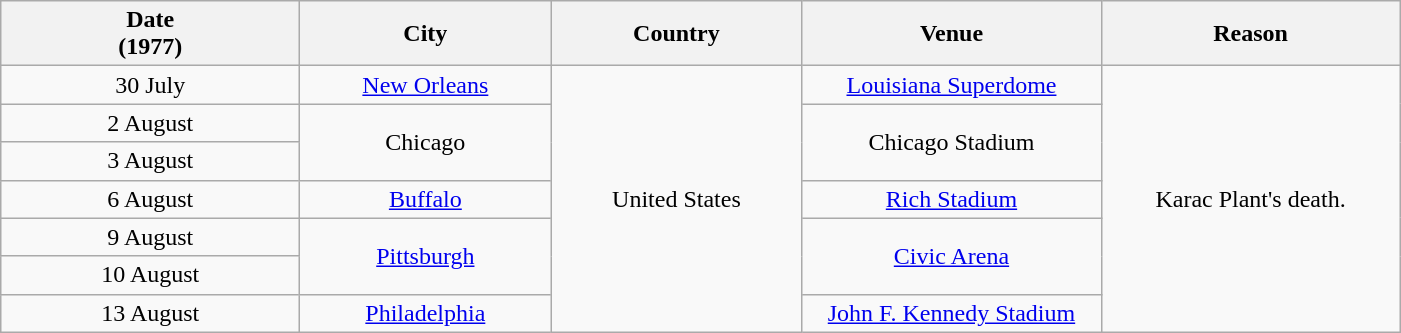<table class="wikitable" style="text-align:center;">
<tr>
<th scope="col" style="width:12em;">Date<br>(1977)</th>
<th scope="col" style="width:10em;">City</th>
<th scope="col" style="width:10em;">Country</th>
<th scope="col" style="width:12em;">Venue</th>
<th scope="col" style="width:12em;">Reason</th>
</tr>
<tr>
<td>30 July</td>
<td><a href='#'>New Orleans</a></td>
<td rowspan="7">United States</td>
<td><a href='#'>Louisiana Superdome</a></td>
<td rowspan="7">Karac Plant's death.</td>
</tr>
<tr>
<td>2 August</td>
<td rowspan="2">Chicago</td>
<td rowspan="2">Chicago Stadium</td>
</tr>
<tr>
<td>3 August</td>
</tr>
<tr>
<td>6 August</td>
<td><a href='#'>Buffalo</a></td>
<td><a href='#'>Rich Stadium</a></td>
</tr>
<tr>
<td>9 August</td>
<td rowspan="2"><a href='#'>Pittsburgh</a></td>
<td rowspan="2"><a href='#'>Civic Arena</a></td>
</tr>
<tr>
<td>10 August</td>
</tr>
<tr>
<td>13 August</td>
<td><a href='#'>Philadelphia</a></td>
<td><a href='#'>John F. Kennedy Stadium</a></td>
</tr>
</table>
